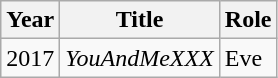<table class="wikitable">
<tr>
<th>Year</th>
<th>Title</th>
<th>Role</th>
</tr>
<tr>
<td>2017</td>
<td><em>YouAndMeXXX</em></td>
<td>Eve</td>
</tr>
</table>
